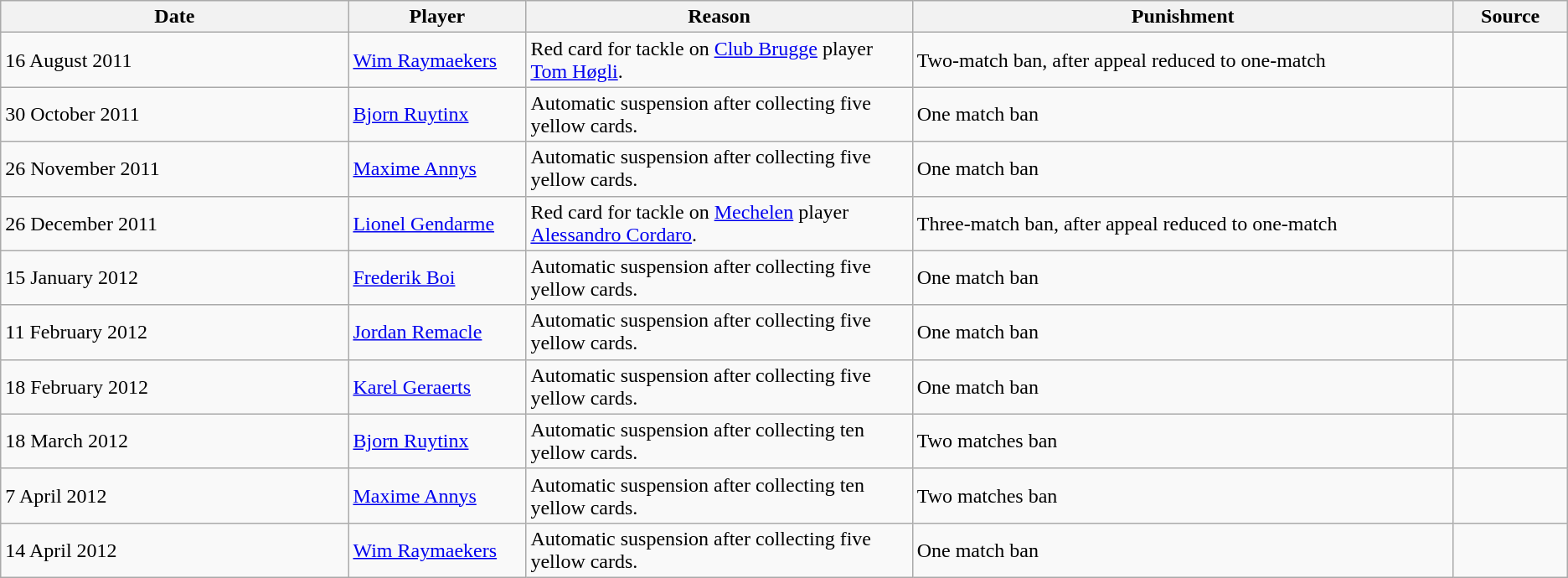<table class="wikitable sortable">
<tr>
<th width=9%>Date</th>
<th width=3%>Player</th>
<th width=10%>Reason</th>
<th width=14%>Punishment</th>
<th width=2%>Source</th>
</tr>
<tr>
<td>16 August 2011 </td>
<td> <a href='#'>Wim Raymaekers</a></td>
<td>Red card for tackle on <a href='#'>Club Brugge</a> player  <a href='#'>Tom Høgli</a>.</td>
<td>Two-match ban, after appeal reduced to one-match </td>
<td></td>
</tr>
<tr>
<td>30 October 2011</td>
<td> <a href='#'>Bjorn Ruytinx</a></td>
<td>Automatic suspension after collecting five yellow cards.</td>
<td>One match ban </td>
<td></td>
</tr>
<tr>
<td>26 November 2011</td>
<td> <a href='#'>Maxime Annys</a></td>
<td>Automatic suspension after collecting five yellow cards.</td>
<td>One match ban </td>
<td></td>
</tr>
<tr>
<td>26 December 2011 </td>
<td> <a href='#'>Lionel Gendarme</a></td>
<td>Red card for tackle on <a href='#'>Mechelen</a> player  <a href='#'>Alessandro Cordaro</a>.</td>
<td>Three-match ban, after appeal reduced to one-match </td>
<td></td>
</tr>
<tr>
<td>15 January 2012</td>
<td> <a href='#'>Frederik Boi</a></td>
<td>Automatic suspension after collecting five yellow cards.</td>
<td>One match ban </td>
<td></td>
</tr>
<tr>
<td>11 February 2012</td>
<td> <a href='#'>Jordan Remacle</a></td>
<td>Automatic suspension after collecting five yellow cards.</td>
<td>One match ban </td>
<td></td>
</tr>
<tr>
<td>18 February 2012</td>
<td> <a href='#'>Karel Geraerts</a></td>
<td>Automatic suspension after collecting five yellow cards.</td>
<td>One match ban </td>
<td></td>
</tr>
<tr>
<td>18 March 2012</td>
<td> <a href='#'>Bjorn Ruytinx</a></td>
<td>Automatic suspension after collecting ten yellow cards.</td>
<td>Two matches ban </td>
<td></td>
</tr>
<tr>
<td>7 April 2012</td>
<td> <a href='#'>Maxime Annys</a></td>
<td>Automatic suspension after collecting ten yellow cards.</td>
<td>Two matches ban </td>
<td></td>
</tr>
<tr>
<td>14 April 2012</td>
<td> <a href='#'>Wim Raymaekers</a></td>
<td>Automatic suspension after collecting five yellow cards.</td>
<td>One match ban </td>
<td></td>
</tr>
</table>
